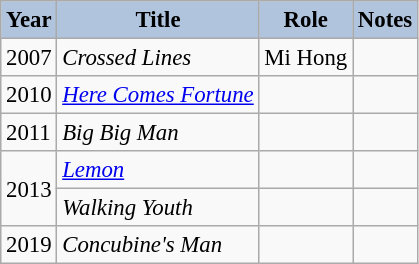<table class="wikitable" style="font-size: 95%;">
<tr>
<th style="background-color: #B0C4DE;">Year</th>
<th style="background-color: #B0C4DE;">Title</th>
<th style="background-color: #B0C4DE;">Role</th>
<th style="background-color: #B0C4DE;">Notes</th>
</tr>
<tr>
<td>2007</td>
<td><em>Crossed Lines</em></td>
<td>Mi Hong</td>
<td></td>
</tr>
<tr>
<td>2010</td>
<td><em><a href='#'>Here Comes Fortune</a></em></td>
<td></td>
<td></td>
</tr>
<tr>
<td>2011</td>
<td><em>Big Big Man</em></td>
<td></td>
<td></td>
</tr>
<tr>
<td rowspan="2">2013</td>
<td><em><a href='#'>Lemon</a></em></td>
<td></td>
<td></td>
</tr>
<tr>
<td><em>Walking Youth</em></td>
<td></td>
<td></td>
</tr>
<tr>
<td>2019</td>
<td><em>Concubine's Man</em></td>
<td></td>
<td></td>
</tr>
</table>
